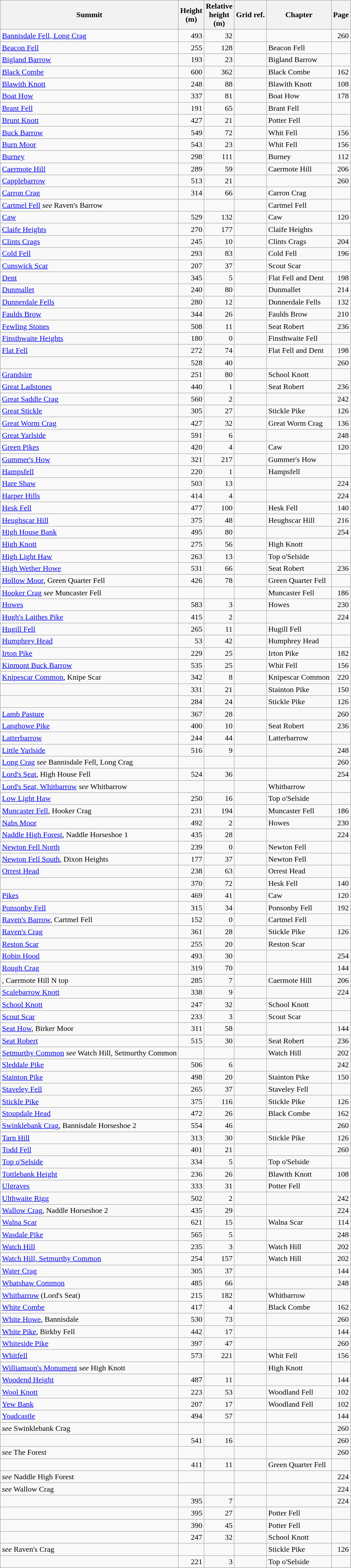<table class="wikitable sortable">
<tr>
<th>Summit</th>
<th>Height<br> (m)</th>
<th>Relative<br>height<br> (m)</th>
<th>Grid ref.</th>
<th>Chapter</th>
<th>Page</th>
</tr>
<tr>
<td><a href='#'>Bannisdale Fell, Long Crag</a></td>
<td align='right'>493</td>
<td align='right'>32</td>
<td></td>
<td></td>
<td align='right'>260</td>
</tr>
<tr>
<td><a href='#'>Beacon Fell</a></td>
<td align='right'>255</td>
<td align='right'>128</td>
<td></td>
<td>Beacon Fell</td>
<td align='right'></td>
</tr>
<tr>
<td><a href='#'>Bigland Barrow</a></td>
<td align='right'>193</td>
<td align='right'>23</td>
<td></td>
<td>Bigland Barrow</td>
<td align='right'></td>
</tr>
<tr>
<td><a href='#'>Black Combe</a></td>
<td align='right'>600</td>
<td align='right'>362</td>
<td></td>
<td>Black Combe</td>
<td align='right'>162</td>
</tr>
<tr>
<td><a href='#'>Blawith Knott</a></td>
<td align='right'>248</td>
<td align='right'>88</td>
<td></td>
<td>Blawith Knott</td>
<td align='right'>108</td>
</tr>
<tr>
<td><a href='#'>Boat How</a></td>
<td align='right'>337</td>
<td align='right'>81</td>
<td></td>
<td>Boat How</td>
<td align='right'>178</td>
</tr>
<tr>
<td><a href='#'>Brant Fell</a></td>
<td align='right'>191</td>
<td align='right'>65</td>
<td></td>
<td>Brant Fell</td>
<td align='right'></td>
</tr>
<tr>
<td><a href='#'>Brunt Knott</a></td>
<td align='right'>427</td>
<td align='right'>21</td>
<td></td>
<td>Potter Fell</td>
<td align='right'></td>
</tr>
<tr>
<td><a href='#'>Buck Barrow</a></td>
<td align='right'>549</td>
<td align='right'>72</td>
<td></td>
<td>Whit Fell</td>
<td align='right'>156</td>
</tr>
<tr>
<td><a href='#'>Burn Moor</a></td>
<td align='right'>543</td>
<td align='right'>23</td>
<td></td>
<td>Whit Fell</td>
<td align='right'>156</td>
</tr>
<tr>
<td><a href='#'>Burney</a></td>
<td align='right'>298</td>
<td align='right'>111</td>
<td></td>
<td>Burney</td>
<td align='right'>112</td>
</tr>
<tr>
<td><a href='#'>Caermote Hill</a></td>
<td align='right'>289</td>
<td align='right'>59</td>
<td></td>
<td>Caermote Hill</td>
<td align='right'>206</td>
</tr>
<tr>
<td><a href='#'>Capplebarrow</a></td>
<td align='right'>513</td>
<td align='right'>21</td>
<td></td>
<td></td>
<td align='right'>260</td>
</tr>
<tr>
<td><a href='#'>Carron Crag</a></td>
<td align='right'>314</td>
<td align='right'>66</td>
<td></td>
<td>Carron Crag</td>
<td align='right'></td>
</tr>
<tr>
<td><a href='#'>Cartmel Fell</a> <em>see</em> Raven's Barrow</td>
<td></td>
<td></td>
<td></td>
<td>Cartmel Fell</td>
<td align='right'></td>
</tr>
<tr>
<td><a href='#'>Caw</a></td>
<td align='right'>529</td>
<td align='right'>132</td>
<td></td>
<td>Caw</td>
<td align='right'>120</td>
</tr>
<tr>
<td><a href='#'>Claife Heights</a></td>
<td align='right'>270</td>
<td align='right'>177</td>
<td></td>
<td>Claife Heights</td>
<td align='right'></td>
</tr>
<tr>
<td><a href='#'>Clints Crags</a></td>
<td align='right'>245</td>
<td align='right'>10</td>
<td></td>
<td>Clints Crags</td>
<td align='right'>204</td>
</tr>
<tr>
<td><a href='#'>Cold Fell</a></td>
<td align='right'>293</td>
<td align='right'>83</td>
<td></td>
<td>Cold Fell</td>
<td align='right'>196</td>
</tr>
<tr>
<td><a href='#'>Cunswick Scar</a></td>
<td align='right'>207</td>
<td align='right'>37</td>
<td></td>
<td>Scout Scar</td>
<td align='right'></td>
</tr>
<tr>
<td><a href='#'>Dent</a></td>
<td align='right'>345</td>
<td align='right'>5</td>
<td></td>
<td>Flat Fell and Dent</td>
<td align='right'>198</td>
</tr>
<tr>
<td><a href='#'>Dunmallet</a></td>
<td align='right'>240</td>
<td align='right'>80</td>
<td></td>
<td>Dunmallet</td>
<td align='right'>214</td>
</tr>
<tr>
<td><a href='#'>Dunnerdale Fells</a></td>
<td align='right'>280</td>
<td align='right'>12</td>
<td></td>
<td>Dunnerdale Fells</td>
<td align='right'>132</td>
</tr>
<tr>
<td><a href='#'>Faulds Brow</a></td>
<td align='right'>344</td>
<td align='right'>26</td>
<td></td>
<td>Faulds Brow</td>
<td align='right'>210</td>
</tr>
<tr>
<td><a href='#'>Fewling Stones</a></td>
<td align='right'>508</td>
<td align='right'>11</td>
<td></td>
<td>Seat Robert</td>
<td align='right'>236</td>
</tr>
<tr>
<td><a href='#'>Finsthwaite Heights</a></td>
<td align='right'>180</td>
<td align='right'>0</td>
<td></td>
<td>Finsthwaite Fell</td>
<td align='right'></td>
</tr>
<tr>
<td><a href='#'>Flat Fell</a></td>
<td align='right'>272</td>
<td align='right'>74</td>
<td></td>
<td>Flat Fell and Dent</td>
<td align='right'>198</td>
</tr>
<tr>
<td></td>
<td align='right'>528</td>
<td align='right'>40</td>
<td></td>
<td></td>
<td align='right'>260</td>
</tr>
<tr>
<td><a href='#'>Grandsire</a></td>
<td align='right'>251</td>
<td align='right'>80</td>
<td></td>
<td>School Knott</td>
<td align='right'></td>
</tr>
<tr>
<td><a href='#'>Great Ladstones</a></td>
<td align='right'>440</td>
<td align='right'>1</td>
<td></td>
<td>Seat Robert</td>
<td align='right'>236</td>
</tr>
<tr>
<td><a href='#'>Great Saddle Crag</a></td>
<td align='right'>560</td>
<td align='right'>2</td>
<td></td>
<td></td>
<td align='right'>242</td>
</tr>
<tr>
<td><a href='#'>Great Stickle</a></td>
<td align='right'>305</td>
<td align='right'>27</td>
<td></td>
<td>Stickle Pike</td>
<td align='right'>126</td>
</tr>
<tr>
<td><a href='#'>Great Worm Crag</a></td>
<td align='right'>427</td>
<td align='right'>32</td>
<td></td>
<td>Great Worm Crag</td>
<td align='right'>136</td>
</tr>
<tr>
<td><a href='#'>Great Yarlside</a></td>
<td align='right'>591</td>
<td align='right'>6</td>
<td></td>
<td></td>
<td align='right'>248</td>
</tr>
<tr>
<td><a href='#'>Green Pikes</a></td>
<td align='right'>420</td>
<td align='right'>4</td>
<td></td>
<td>Caw</td>
<td align='right'>120</td>
</tr>
<tr>
<td><a href='#'>Gummer's How</a></td>
<td align='right'>321</td>
<td align='right'>217</td>
<td></td>
<td>Gummer's How</td>
<td align='right'></td>
</tr>
<tr>
<td><a href='#'>Hampsfell</a></td>
<td align='right'>220</td>
<td align='right'>1</td>
<td></td>
<td>Hampsfell</td>
<td align='right'></td>
</tr>
<tr>
<td><a href='#'>Hare Shaw</a></td>
<td align='right'>503</td>
<td align='right'>13</td>
<td></td>
<td></td>
<td align='right'>224</td>
</tr>
<tr>
<td><a href='#'>Harper Hills</a></td>
<td align='right'>414</td>
<td align='right'>4</td>
<td></td>
<td></td>
<td align='right'>224</td>
</tr>
<tr>
<td><a href='#'>Hesk Fell</a></td>
<td align='right'>477</td>
<td align='right'>100</td>
<td></td>
<td>Hesk Fell</td>
<td align='right'>140</td>
</tr>
<tr>
<td><a href='#'>Heughscar Hill</a></td>
<td align='right'>375</td>
<td align='right'>48</td>
<td></td>
<td>Heughscar Hill</td>
<td align='right'>216</td>
</tr>
<tr>
<td><a href='#'>High House Bank</a></td>
<td align='right'>495</td>
<td align='right'>80</td>
<td></td>
<td></td>
<td align='right'>254</td>
</tr>
<tr>
<td><a href='#'>High Knott</a></td>
<td align='right'>275</td>
<td align='right'>56</td>
<td></td>
<td>High Knott</td>
<td align='right'></td>
</tr>
<tr>
<td><a href='#'>High Light Haw</a></td>
<td align='right'>263</td>
<td align='right'>13</td>
<td></td>
<td>Top o'Selside</td>
<td align='right'></td>
</tr>
<tr>
<td><a href='#'>High Wether Howe</a></td>
<td align='right'>531</td>
<td align='right'>66</td>
<td></td>
<td>Seat Robert</td>
<td align='right'>236</td>
</tr>
<tr>
<td><a href='#'>Hollow Moor</a>, Green Quarter Fell</td>
<td align='right'>426</td>
<td align='right'>78</td>
<td></td>
<td>Green Quarter Fell</td>
<td align='right'></td>
</tr>
<tr>
<td><a href='#'>Hooker Crag</a> <em>see</em> Muncaster Fell</td>
<td></td>
<td></td>
<td></td>
<td>Muncaster Fell</td>
<td align='right'>186</td>
</tr>
<tr>
<td><a href='#'>Howes</a></td>
<td align='right'>583</td>
<td align='right'>3</td>
<td></td>
<td>Howes</td>
<td align='right'>230</td>
</tr>
<tr>
<td><a href='#'>Hugh's Laithes Pike</a></td>
<td align='right'>415</td>
<td align='right'>2</td>
<td></td>
<td></td>
<td align='right'>224</td>
</tr>
<tr>
<td><a href='#'>Hugill Fell</a></td>
<td align='right'>265</td>
<td align='right'>11</td>
<td></td>
<td>Hugill Fell</td>
<td align='right'></td>
</tr>
<tr>
<td><a href='#'>Humphrey Head</a></td>
<td align='right'>53</td>
<td align='right'>42</td>
<td></td>
<td>Humphrey Head</td>
<td align='right'></td>
</tr>
<tr>
<td><a href='#'>Irton Pike</a></td>
<td align='right'>229</td>
<td align='right'>25</td>
<td></td>
<td>Irton Pike</td>
<td align='right'>182</td>
</tr>
<tr>
<td><a href='#'>Kinmont Buck Barrow</a></td>
<td align='right'>535</td>
<td align='right'>25</td>
<td></td>
<td>Whit Fell</td>
<td align='right'>156</td>
</tr>
<tr>
<td><a href='#'>Knipescar Common</a>, Knipe Scar</td>
<td align='right'>342</td>
<td align='right'>8</td>
<td></td>
<td>Knipescar Common</td>
<td align='right'>220</td>
</tr>
<tr>
<td></td>
<td align='right'>331</td>
<td align='right'>21</td>
<td></td>
<td>Stainton Pike</td>
<td align='right'>150</td>
</tr>
<tr>
<td></td>
<td align='right'>284</td>
<td align='right'>24</td>
<td></td>
<td>Stickle Pike</td>
<td align='right'>126</td>
</tr>
<tr>
<td><a href='#'>Lamb Pasture</a></td>
<td align='right'>367</td>
<td align='right'>28</td>
<td></td>
<td></td>
<td align='right'>260</td>
</tr>
<tr>
<td><a href='#'>Langhowe Pike</a></td>
<td align='right'>400</td>
<td align='right'>10</td>
<td></td>
<td>Seat Robert</td>
<td align='right'>236</td>
</tr>
<tr>
<td><a href='#'>Latterbarrow</a></td>
<td align='right'>244</td>
<td align='right'>44</td>
<td></td>
<td>Latterbarrow</td>
<td align='right'></td>
</tr>
<tr>
<td><a href='#'>Little Yarlside</a></td>
<td align='right'>516</td>
<td align='right'>9</td>
<td></td>
<td></td>
<td align='right'>248</td>
</tr>
<tr>
<td><a href='#'>Long Crag</a> <em>see</em> Bannisdale Fell, Long Crag</td>
<td></td>
<td></td>
<td></td>
<td></td>
<td align='right'>260</td>
</tr>
<tr>
<td><a href='#'>Lord's Seat</a>, High House Fell</td>
<td align='right'>524</td>
<td align='right'>36</td>
<td></td>
<td></td>
<td align='right'>254</td>
</tr>
<tr>
<td><a href='#'>Lord's Seat, Whitbarrow</a> <em>see</em> Whitbarrow</td>
<td></td>
<td></td>
<td></td>
<td>Whitbarrow</td>
<td align='right'></td>
</tr>
<tr>
<td><a href='#'>Low Light Haw</a></td>
<td align='right'>250</td>
<td align='right'>16</td>
<td></td>
<td>Top o'Selside</td>
<td align='right'></td>
</tr>
<tr>
<td><a href='#'>Muncaster Fell</a>, Hooker Crag</td>
<td align='right'>231</td>
<td align='right'>194</td>
<td></td>
<td>Muncaster Fell</td>
<td align='right'>186</td>
</tr>
<tr>
<td><a href='#'>Nabs Moor</a></td>
<td align='right'>492</td>
<td align='right'>2</td>
<td></td>
<td>Howes</td>
<td align='right'>230</td>
</tr>
<tr>
<td><a href='#'>Naddle High Forest</a>, Naddle Horseshoe 1</td>
<td align='right'>435</td>
<td align='right'>28</td>
<td></td>
<td></td>
<td align='right'>224</td>
</tr>
<tr>
<td><a href='#'>Newton Fell North</a></td>
<td align='right'>239</td>
<td align='right'>0</td>
<td></td>
<td>Newton Fell</td>
<td align='right'></td>
</tr>
<tr>
<td><a href='#'>Newton Fell South</a>, Dixon Heights</td>
<td align='right'>177</td>
<td align='right'>37</td>
<td></td>
<td>Newton Fell</td>
<td align='right'></td>
</tr>
<tr>
<td><a href='#'>Orrest Head</a></td>
<td align='right'>238</td>
<td align='right'>63</td>
<td></td>
<td>Orrest Head</td>
<td align='right'></td>
</tr>
<tr>
<td></td>
<td align='right'>370</td>
<td align='right'>72</td>
<td></td>
<td>Hesk Fell</td>
<td align='right'>140</td>
</tr>
<tr>
<td><a href='#'>Pikes</a></td>
<td align='right'>469</td>
<td align='right'>41</td>
<td></td>
<td>Caw</td>
<td align='right'>120</td>
</tr>
<tr>
<td><a href='#'>Ponsonby Fell</a></td>
<td align='right'>315</td>
<td align='right'>34</td>
<td></td>
<td>Ponsonby Fell</td>
<td align='right'>192</td>
</tr>
<tr>
<td><a href='#'>Raven's Barrow</a>, Cartmel Fell</td>
<td align='right'>152</td>
<td align='right'>0</td>
<td></td>
<td>Cartmel Fell</td>
<td align='right'></td>
</tr>
<tr>
<td><a href='#'>Raven's Crag</a></td>
<td align='right'>361</td>
<td align='right'>28</td>
<td></td>
<td>Stickle Pike</td>
<td align='right'>126</td>
</tr>
<tr>
<td><a href='#'>Reston Scar</a></td>
<td align='right'>255</td>
<td align='right'>20</td>
<td></td>
<td>Reston Scar</td>
<td align='right'></td>
</tr>
<tr>
<td><a href='#'>Robin Hood</a></td>
<td align='right'>493</td>
<td align='right'>30</td>
<td></td>
<td></td>
<td align='right'>254</td>
</tr>
<tr>
<td><a href='#'>Rough Crag</a></td>
<td align='right'>319</td>
<td align='right'>70</td>
<td></td>
<td></td>
<td align='right'>144</td>
</tr>
<tr>
<td>, Caermote Hill N top</td>
<td align='right'>285</td>
<td align='right'>7</td>
<td></td>
<td>Caermote Hill</td>
<td align='right'>206</td>
</tr>
<tr>
<td><a href='#'>Scalebarrow Knott</a></td>
<td align='right'>338</td>
<td align='right'>9</td>
<td></td>
<td></td>
<td align='right'>224</td>
</tr>
<tr>
<td><a href='#'>School Knott</a></td>
<td align='right'>247</td>
<td align='right'>32</td>
<td></td>
<td>School Knott</td>
<td align='right'></td>
</tr>
<tr>
<td><a href='#'>Scout Scar</a></td>
<td align='right'>233</td>
<td align='right'>3</td>
<td></td>
<td>Scout Scar</td>
<td align='right'></td>
</tr>
<tr>
<td><a href='#'>Seat How</a>, Birker Moor</td>
<td align='right'>311</td>
<td align='right'>58</td>
<td></td>
<td></td>
<td align='right'>144</td>
</tr>
<tr>
<td><a href='#'>Seat Robert</a></td>
<td align='right'>515</td>
<td align='right'>30</td>
<td></td>
<td>Seat Robert</td>
<td align='right'>236</td>
</tr>
<tr>
<td><a href='#'>Setmurthy Common</a> <em>see</em> Watch Hill, Setmurthy Common</td>
<td></td>
<td></td>
<td></td>
<td>Watch Hill</td>
<td align='right'>202</td>
</tr>
<tr>
<td><a href='#'>Sleddale Pike</a></td>
<td align='right'>506</td>
<td align='right'>6</td>
<td></td>
<td></td>
<td align='right'>242</td>
</tr>
<tr>
<td><a href='#'>Stainton Pike</a></td>
<td align='right'>498</td>
<td align='right'>20</td>
<td></td>
<td>Stainton Pike</td>
<td align='right'>150</td>
</tr>
<tr>
<td><a href='#'>Staveley Fell</a></td>
<td align='right'>265</td>
<td align='right'>37</td>
<td></td>
<td>Staveley Fell</td>
<td align='right'></td>
</tr>
<tr>
<td><a href='#'>Stickle Pike</a></td>
<td align='right'>375</td>
<td align='right'>116</td>
<td></td>
<td>Stickle Pike</td>
<td align='right'>126</td>
</tr>
<tr>
<td><a href='#'>Stoupdale Head</a></td>
<td align='right'>472</td>
<td align='right'>26</td>
<td></td>
<td>Black Combe</td>
<td align='right'>162</td>
</tr>
<tr>
<td><a href='#'>Swinklebank Crag</a>, Bannisdale Horseshoe 2</td>
<td align='right'>554</td>
<td align='right'>46</td>
<td></td>
<td></td>
<td align='right'>260</td>
</tr>
<tr>
<td><a href='#'>Tarn Hill</a></td>
<td align='right'>313</td>
<td align='right'>30</td>
<td></td>
<td>Stickle Pike</td>
<td align='right'>126</td>
</tr>
<tr>
<td><a href='#'>Todd Fell</a></td>
<td align='right'>401</td>
<td align='right'>21</td>
<td></td>
<td></td>
<td align='right'>260</td>
</tr>
<tr>
<td><a href='#'>Top o'Selside</a></td>
<td align='right'>334</td>
<td align='right'>5</td>
<td></td>
<td>Top o'Selside</td>
<td align='right'></td>
</tr>
<tr>
<td><a href='#'>Tottlebank Height</a></td>
<td align='right'>236</td>
<td align='right'>26</td>
<td></td>
<td>Blawith Knott</td>
<td align='right'>108</td>
</tr>
<tr>
<td><a href='#'>Ulgraves</a></td>
<td align='right'>333</td>
<td align='right'>31</td>
<td></td>
<td>Potter Fell</td>
<td align='right'></td>
</tr>
<tr>
<td><a href='#'>Ulthwaite Rigg</a></td>
<td align='right'>502</td>
<td align='right'>2</td>
<td></td>
<td></td>
<td align='right'>242</td>
</tr>
<tr>
<td><a href='#'>Wallow Crag</a>, Naddle Horseshoe 2</td>
<td align='right'>435</td>
<td align='right'>29</td>
<td></td>
<td></td>
<td align='right'>224</td>
</tr>
<tr>
<td><a href='#'>Walna Scar</a></td>
<td align='right'>621</td>
<td align='right'>15</td>
<td></td>
<td>Walna Scar</td>
<td align='right'>114</td>
</tr>
<tr>
<td><a href='#'>Wasdale Pike</a></td>
<td align='right'>565</td>
<td align='right'>5</td>
<td></td>
<td></td>
<td align='right'>248</td>
</tr>
<tr>
<td><a href='#'>Watch Hill</a></td>
<td align='right'>235</td>
<td align='right'>3</td>
<td></td>
<td>Watch Hill</td>
<td align='right'>202</td>
</tr>
<tr>
<td><a href='#'>Watch Hill, Setmurthy Common</a></td>
<td align='right'>254</td>
<td align='right'>157</td>
<td></td>
<td>Watch Hill</td>
<td align='right'>202</td>
</tr>
<tr>
<td><a href='#'>Water Crag</a></td>
<td align='right'>305</td>
<td align='right'>37</td>
<td></td>
<td></td>
<td align='right'>144</td>
</tr>
<tr>
<td><a href='#'>Whatshaw Common</a></td>
<td align='right'>485</td>
<td align='right'>66</td>
<td></td>
<td></td>
<td align='right'>248</td>
</tr>
<tr>
<td><a href='#'>Whitbarrow</a>  (Lord's Seat)</td>
<td align='right'>215</td>
<td align='right'>182</td>
<td></td>
<td>Whitbarrow</td>
<td align='right'></td>
</tr>
<tr>
<td><a href='#'>White Combe</a></td>
<td align='right'>417</td>
<td align='right'>4</td>
<td></td>
<td>Black Combe</td>
<td align='right'>162</td>
</tr>
<tr>
<td><a href='#'>White Howe</a>, Bannisdale</td>
<td align='right'>530</td>
<td align='right'>73</td>
<td></td>
<td></td>
<td align='right'>260</td>
</tr>
<tr>
<td><a href='#'>White Pike</a>, Birkby Fell</td>
<td align='right'>442</td>
<td align='right'>17</td>
<td></td>
<td></td>
<td align='right'>144</td>
</tr>
<tr>
<td><a href='#'>Whiteside Pike</a></td>
<td align='right'>397</td>
<td align='right'>47</td>
<td></td>
<td></td>
<td align='right'>260</td>
</tr>
<tr>
<td><a href='#'>Whitfell</a></td>
<td align='right'>573</td>
<td align='right'>221</td>
<td></td>
<td>Whit Fell</td>
<td align='right'>156</td>
</tr>
<tr>
<td><a href='#'>Williamson's Monument</a> <em>see</em> High Knott</td>
<td></td>
<td></td>
<td></td>
<td>High Knott</td>
<td align='right'></td>
</tr>
<tr>
<td><a href='#'>Woodend Height</a></td>
<td align='right'>487</td>
<td align='right'>11</td>
<td></td>
<td></td>
<td align='right'>144</td>
</tr>
<tr>
<td><a href='#'>Wool Knott</a></td>
<td align='right'>223</td>
<td align='right'>53</td>
<td></td>
<td>Woodland Fell</td>
<td align='right'>102</td>
</tr>
<tr>
<td><a href='#'>Yew Bank</a></td>
<td align='right'>207</td>
<td align='right'>17</td>
<td></td>
<td>Woodland Fell</td>
<td align='right'>102</td>
</tr>
<tr>
<td><a href='#'>Yoadcastle</a></td>
<td align='right'>494</td>
<td align='right'>57</td>
<td></td>
<td></td>
<td align='right'>144</td>
</tr>
<tr>
<td> <em>see</em> Swinklebank Crag</td>
<td></td>
<td></td>
<td></td>
<td></td>
<td align='right'>260</td>
</tr>
<tr>
<td></td>
<td align='right'>541</td>
<td align='right'>16</td>
<td></td>
<td></td>
<td align='right'>260</td>
</tr>
<tr>
<td> <em>see</em>  The Forest</td>
<td></td>
<td></td>
<td></td>
<td></td>
<td align='right'>260</td>
</tr>
<tr>
<td></td>
<td align='right'>411</td>
<td align='right'>11</td>
<td></td>
<td>Green Quarter Fell</td>
<td align='right'></td>
</tr>
<tr>
<td> <em>see</em> Naddle High Forest</td>
<td></td>
<td></td>
<td></td>
<td></td>
<td align='right'>224</td>
</tr>
<tr>
<td> <em>see</em> Wallow Crag</td>
<td></td>
<td></td>
<td></td>
<td></td>
<td align='right'>224</td>
</tr>
<tr>
<td></td>
<td align='right'>395</td>
<td align='right'>7</td>
<td></td>
<td></td>
<td align='right'>224</td>
</tr>
<tr>
<td></td>
<td align='right'>395</td>
<td align='right'>27</td>
<td></td>
<td>Potter Fell</td>
<td align='right'></td>
</tr>
<tr>
<td></td>
<td align='right'>390</td>
<td align='right'>45</td>
<td></td>
<td>Potter Fell</td>
<td align='right'></td>
</tr>
<tr>
<td></td>
<td align='right'>247</td>
<td align='right'>32</td>
<td></td>
<td>School Knott</td>
<td align='right'></td>
</tr>
<tr g>
<td> <em>see</em> Raven's Crag</td>
<td></td>
<td></td>
<td></td>
<td>Stickle Pike</td>
<td align='right'>126</td>
</tr>
<tr>
<td></td>
<td align='right'>221</td>
<td align='right'>3</td>
<td></td>
<td>Top o'Selside</td>
<td align='right'></td>
</tr>
</table>
